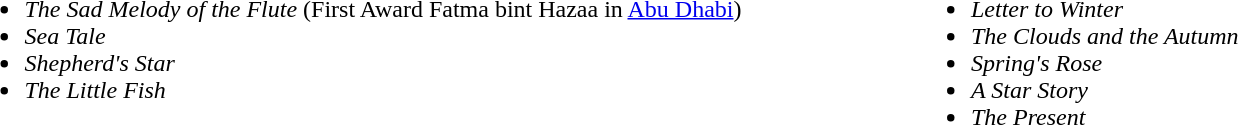<table width="100%">
<tr>
<td valign="top" width="33%"><br><ul><li><em>The Sad Melody of the Flute</em> (First Award Fatma bint Hazaa in <a href='#'>Abu Dhabi</a>)</li><li><em>Sea Tale</em></li><li><em>Shepherd's Star</em></li><li><em>The Little Fish</em></li></ul></td>
<td valign="top" width="33%"><br><ul><li><em>Letter to Winter</em></li><li><em>The Clouds and the Autumn</em></li><li><em>Spring's Rose</em></li><li><em>A Star Story</em></li><li><em>The Present</em></li></ul></td>
</tr>
</table>
